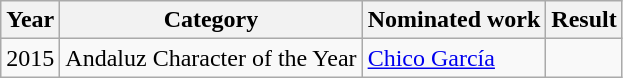<table class="wikitable">
<tr>
<th><strong>Year</strong></th>
<th><strong>Category</strong></th>
<th><strong>Nominated work</strong></th>
<th><strong>Result</strong></th>
</tr>
<tr>
<td>2015</td>
<td>Andaluz Character of the Year</td>
<td><a href='#'>Chico García</a></td>
<td></td>
</tr>
</table>
